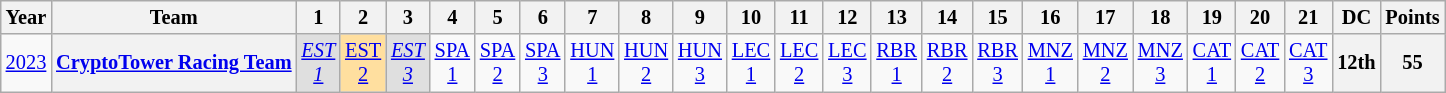<table class="wikitable" style="text-align:center; font-size:85%;">
<tr>
<th>Year</th>
<th>Team</th>
<th>1</th>
<th>2</th>
<th>3</th>
<th>4</th>
<th>5</th>
<th>6</th>
<th>7</th>
<th>8</th>
<th>9</th>
<th>10</th>
<th>11</th>
<th>12</th>
<th>13</th>
<th>14</th>
<th>15</th>
<th>16</th>
<th>17</th>
<th>18</th>
<th>19</th>
<th>20</th>
<th>21</th>
<th>DC</th>
<th>Points</th>
</tr>
<tr>
<td><a href='#'>2023</a></td>
<th nowrap><a href='#'>CryptoTower Racing Team</a></th>
<td style="background:#DFDFDF;"><em><a href='#'>EST<br>1</a></em><br></td>
<td style="background:#FFDF9F;"><a href='#'>EST<br>2</a><br></td>
<td style="background:#DFDFDF;"><em><a href='#'>EST<br>3</a></em><br></td>
<td><a href='#'>SPA<br>1</a></td>
<td><a href='#'>SPA<br>2</a></td>
<td><a href='#'>SPA<br>3</a></td>
<td><a href='#'>HUN<br>1</a></td>
<td><a href='#'>HUN<br>2</a></td>
<td><a href='#'>HUN<br>3</a></td>
<td><a href='#'>LEC<br>1</a></td>
<td><a href='#'>LEC<br>2</a></td>
<td><a href='#'>LEC<br>3</a></td>
<td><a href='#'>RBR<br>1</a></td>
<td><a href='#'>RBR<br>2</a></td>
<td><a href='#'>RBR<br>3</a></td>
<td><a href='#'>MNZ<br>1</a></td>
<td><a href='#'>MNZ<br>2</a></td>
<td><a href='#'>MNZ<br>3</a></td>
<td><a href='#'>CAT<br>1</a></td>
<td><a href='#'>CAT<br>2</a></td>
<td><a href='#'>CAT<br>3</a></td>
<th>12th</th>
<th>55</th>
</tr>
</table>
